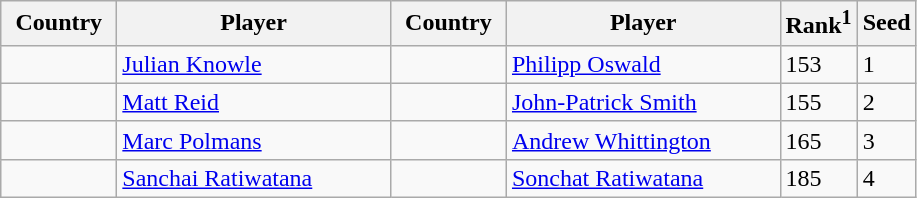<table class="sortable wikitable">
<tr>
<th width="70">Country</th>
<th width="175">Player</th>
<th width="70">Country</th>
<th width="175">Player</th>
<th>Rank<sup>1</sup></th>
<th>Seed</th>
</tr>
<tr>
<td></td>
<td><a href='#'>Julian Knowle</a></td>
<td></td>
<td><a href='#'>Philipp Oswald</a></td>
<td>153</td>
<td>1</td>
</tr>
<tr>
<td></td>
<td><a href='#'>Matt Reid</a></td>
<td></td>
<td><a href='#'>John-Patrick Smith</a></td>
<td>155</td>
<td>2</td>
</tr>
<tr>
<td></td>
<td><a href='#'>Marc Polmans</a></td>
<td></td>
<td><a href='#'>Andrew Whittington</a></td>
<td>165</td>
<td>3</td>
</tr>
<tr>
<td></td>
<td><a href='#'>Sanchai Ratiwatana</a></td>
<td></td>
<td><a href='#'>Sonchat Ratiwatana</a></td>
<td>185</td>
<td>4</td>
</tr>
</table>
